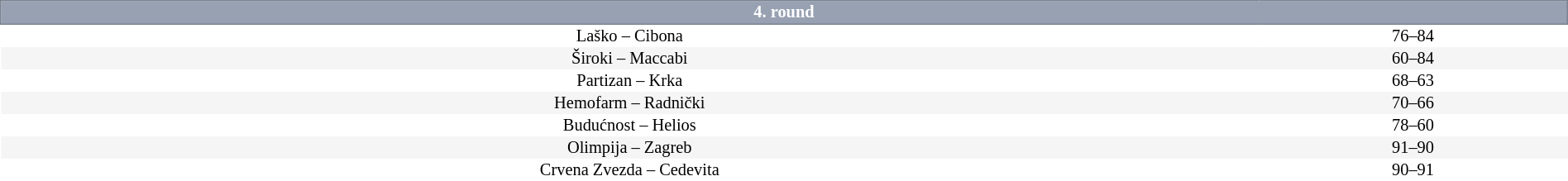<table border=0 cellspacing=0 cellpadding=1em style="font-size: 85%; border-collapse: collapse;" width=100%>
<tr>
<td colspan=5 bgcolor=#98A1B2 style="border:1px solid #7A8392; text-align:center; color:#FFFFFF;"><strong>4. round</strong></td>
</tr>
<tr style="text-align:center; background:#FFFFFF">
<td>Laško – Cibona</td>
<td>76–84</td>
</tr>
<tr align=center bgcolor=#f5f5f5>
<td>Široki – Maccabi</td>
<td>60–84</td>
</tr>
<tr style="text-align:center; background:#FFFFFF">
<td>Partizan – Krka</td>
<td>68–63</td>
</tr>
<tr align=center bgcolor=#f5f5f5>
<td>Hemofarm – Radnički</td>
<td>70–66</td>
</tr>
<tr style="text-align:center; background:#FFFFFF">
<td>Budućnost – Helios</td>
<td>78–60</td>
</tr>
<tr align=center bgcolor=#f5f5f5>
<td>Olimpija – Zagreb</td>
<td>91–90</td>
</tr>
<tr style="text-align:center; background:#FFFFFF">
<td>Crvena Zvezda – Cedevita</td>
<td>90–91</td>
</tr>
</table>
